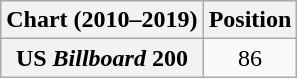<table class="wikitable plainrowheaders" style="text-align:center">
<tr>
<th scope="col">Chart (2010–2019)</th>
<th scope="col">Position</th>
</tr>
<tr>
<th scope="row">US <em>Billboard</em> 200</th>
<td>86</td>
</tr>
</table>
